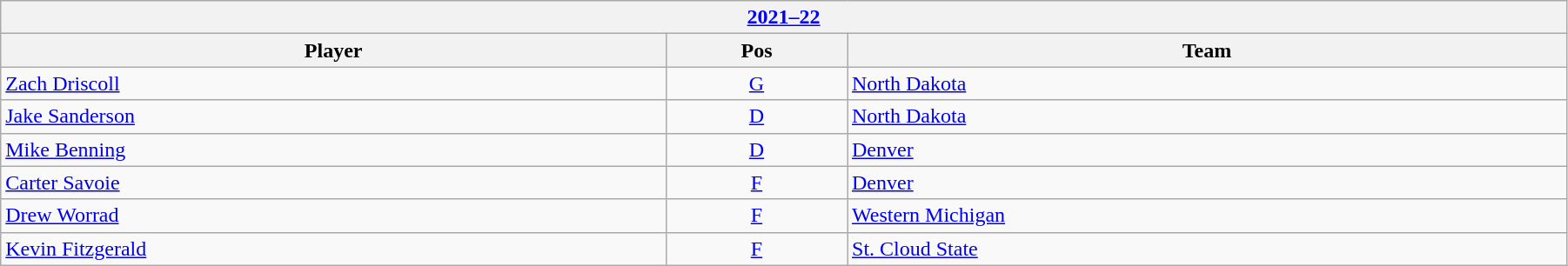<table class="wikitable" width=95%>
<tr>
<th colspan=3><a href='#'>2021–22</a></th>
</tr>
<tr>
<th>Player</th>
<th>Pos</th>
<th>Team</th>
</tr>
<tr>
<td><a href='#'>Zach Driscoll</a></td>
<td align=center><a href='#'>G</a></td>
<td><a href='#'>North Dakota</a></td>
</tr>
<tr>
<td><a href='#'>Jake Sanderson</a></td>
<td align=center><a href='#'>D</a></td>
<td><a href='#'>North Dakota</a></td>
</tr>
<tr>
<td><a href='#'>Mike Benning</a></td>
<td align=center><a href='#'>D</a></td>
<td><a href='#'>Denver</a></td>
</tr>
<tr>
<td><a href='#'>Carter Savoie</a></td>
<td align=center><a href='#'>F</a></td>
<td><a href='#'>Denver</a></td>
</tr>
<tr>
<td><a href='#'>Drew Worrad</a></td>
<td align=center><a href='#'>F</a></td>
<td><a href='#'>Western Michigan</a></td>
</tr>
<tr>
<td><a href='#'>Kevin Fitzgerald</a></td>
<td align=center><a href='#'>F</a></td>
<td><a href='#'>St. Cloud State</a></td>
</tr>
</table>
